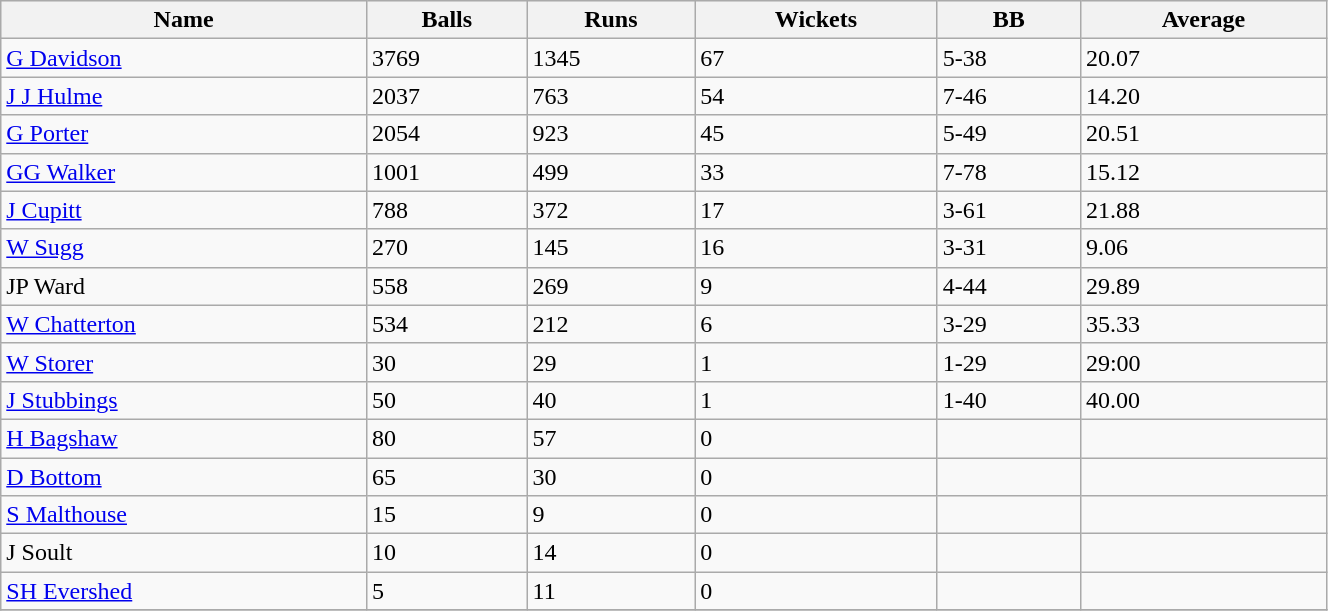<table class="wikitable sortable" width="70%">
<tr bgcolor="#efefef">
<th>Name</th>
<th>Balls</th>
<th>Runs</th>
<th>Wickets</th>
<th>BB</th>
<th>Average</th>
</tr>
<tr>
<td><a href='#'>G Davidson</a></td>
<td>3769</td>
<td>1345</td>
<td>67</td>
<td>5-38</td>
<td>20.07</td>
</tr>
<tr>
<td><a href='#'>J J Hulme</a></td>
<td>2037</td>
<td>763</td>
<td>54</td>
<td>7-46</td>
<td>14.20</td>
</tr>
<tr>
<td><a href='#'>G Porter</a></td>
<td>2054</td>
<td>923</td>
<td>45</td>
<td>5-49</td>
<td>20.51</td>
</tr>
<tr>
<td><a href='#'>GG Walker</a></td>
<td>1001</td>
<td>499</td>
<td>33</td>
<td>7-78</td>
<td>15.12</td>
</tr>
<tr>
<td><a href='#'>J Cupitt</a></td>
<td>788</td>
<td>372</td>
<td>17</td>
<td>3-61</td>
<td>21.88</td>
</tr>
<tr>
<td><a href='#'>W Sugg</a></td>
<td>270</td>
<td>145</td>
<td>16</td>
<td>3-31</td>
<td>9.06</td>
</tr>
<tr>
<td>JP Ward</td>
<td>558</td>
<td>269</td>
<td>9</td>
<td>4-44</td>
<td>29.89</td>
</tr>
<tr>
<td><a href='#'>W Chatterton</a></td>
<td>534</td>
<td>212</td>
<td>6</td>
<td>3-29</td>
<td>35.33</td>
</tr>
<tr>
<td><a href='#'>W Storer</a></td>
<td>30</td>
<td>29</td>
<td>1</td>
<td>1-29</td>
<td>29:00</td>
</tr>
<tr>
<td><a href='#'>J Stubbings</a></td>
<td>50</td>
<td>40</td>
<td>1</td>
<td>1-40</td>
<td>40.00</td>
</tr>
<tr>
<td><a href='#'>H Bagshaw</a></td>
<td>80</td>
<td>57</td>
<td>0</td>
<td></td>
<td></td>
</tr>
<tr>
<td><a href='#'>D Bottom</a></td>
<td>65</td>
<td>30</td>
<td>0</td>
<td></td>
<td></td>
</tr>
<tr>
<td><a href='#'>S Malthouse</a></td>
<td>15</td>
<td>9</td>
<td>0</td>
<td></td>
<td></td>
</tr>
<tr>
<td>J Soult</td>
<td>10</td>
<td>14</td>
<td>0</td>
<td></td>
<td></td>
</tr>
<tr>
<td><a href='#'>SH Evershed</a></td>
<td>5</td>
<td>11</td>
<td>0</td>
<td></td>
<td></td>
</tr>
<tr>
</tr>
</table>
